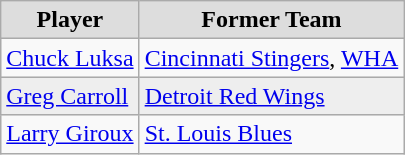<table class="wikitable">
<tr style="text-align:center; background:#ddd;">
<td><strong>Player</strong></td>
<td><strong>Former Team</strong></td>
</tr>
<tr>
<td><a href='#'>Chuck Luksa</a></td>
<td><a href='#'>Cincinnati Stingers</a>, <a href='#'>WHA</a></td>
</tr>
<tr style="background:#eee;">
<td><a href='#'>Greg Carroll</a></td>
<td><a href='#'>Detroit Red Wings</a></td>
</tr>
<tr>
<td><a href='#'>Larry Giroux</a></td>
<td><a href='#'>St. Louis Blues</a></td>
</tr>
</table>
